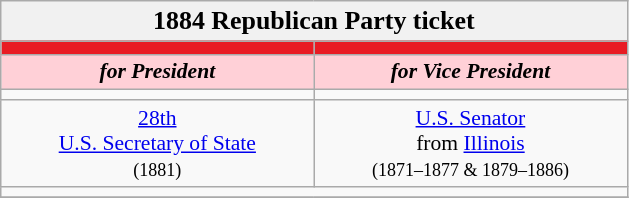<table class="wikitable" style="font-size:90%; text-align:center;">
<tr>
<td style="background:#f1f1f1;" colspan="30"><big><strong>1884 Republican Party ticket</strong></big></td>
</tr>
<tr>
<th style="width:3em; font-size:135%; background:#E81B23; width:200px;"><a href='#'></a></th>
<th style="width:3em; font-size:135%; background:#E81B23; width:200px;"><a href='#'></a></th>
</tr>
<tr style="color:#000; font-size:100%; background:#FFD0D7;">
<td style="width:3em; width:200px;"><strong><em>for President</em></strong></td>
<td style="width:3em; width:200px;"><strong><em>for Vice President</em></strong></td>
</tr>
<tr>
<td></td>
<td></td>
</tr>
<tr>
<td><a href='#'>28th</a> <br><a href='#'>U.S. Secretary of State</a><br><small>(1881)</small></td>
<td><a href='#'>U.S. Senator</a><br>from <a href='#'>Illinois</a><br><small>(1871–1877 & 1879–1886)</small></td>
</tr>
<tr>
<td colspan=2></td>
</tr>
<tr>
</tr>
</table>
